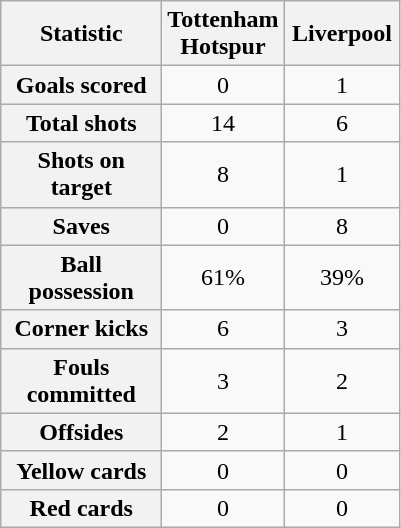<table class="wikitable plainrowheaders" style="text-align:center">
<tr>
<th scope="col" style="width:100px">Statistic</th>
<th scope="col" style="width:70px">Tottenham Hotspur</th>
<th scope="col" style="width:70px">Liverpool</th>
</tr>
<tr>
<th scope=row>Goals scored</th>
<td>0</td>
<td>1</td>
</tr>
<tr>
<th scope=row>Total shots</th>
<td>14</td>
<td>6</td>
</tr>
<tr>
<th scope=row>Shots on target</th>
<td>8</td>
<td>1</td>
</tr>
<tr>
<th scope=row>Saves</th>
<td>0</td>
<td>8</td>
</tr>
<tr>
<th scope=row>Ball possession</th>
<td>61%</td>
<td>39%</td>
</tr>
<tr>
<th scope=row>Corner kicks</th>
<td>6</td>
<td>3</td>
</tr>
<tr>
<th scope=row>Fouls committed</th>
<td>3</td>
<td>2</td>
</tr>
<tr>
<th scope=row>Offsides</th>
<td>2</td>
<td>1</td>
</tr>
<tr>
<th scope=row>Yellow cards</th>
<td>0</td>
<td>0</td>
</tr>
<tr>
<th scope=row>Red cards</th>
<td>0</td>
<td>0</td>
</tr>
</table>
